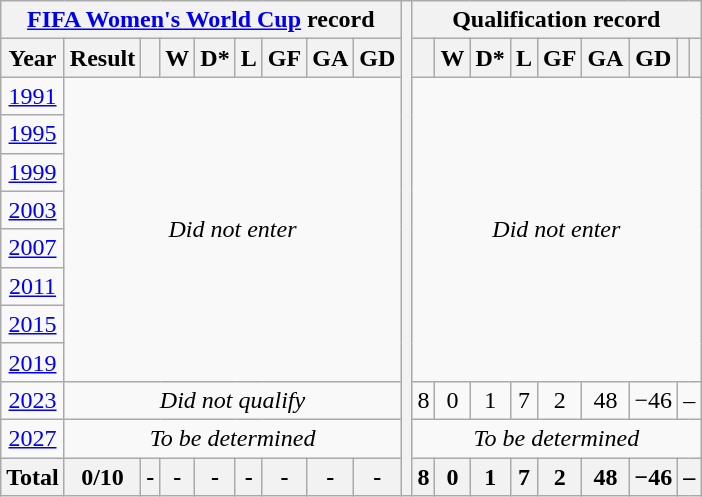<table class="wikitable" style="text-align: center">
<tr>
<th colspan=9><a href='#'>FIFA Women's World Cup</a> record</th>
<th rowspan=100></th>
<th colspan=9>Qualification record</th>
</tr>
<tr>
<th>Year</th>
<th>Result</th>
<th></th>
<th>W</th>
<th>D*</th>
<th>L</th>
<th>GF</th>
<th>GA</th>
<th>GD<br></th>
<th></th>
<th>W</th>
<th>D*</th>
<th>L</th>
<th>GF</th>
<th>GA</th>
<th>GD</th>
<th></th>
<th></th>
</tr>
<tr>
<td> <a href='#'>1991</a></td>
<td colspan=8 rowspan=8><em>Did not enter</em></td>
<td colspan=9 rowspan=8><em>Did not enter</em></td>
</tr>
<tr>
<td> <a href='#'>1995</a></td>
</tr>
<tr>
<td> <a href='#'>1999</a></td>
</tr>
<tr>
<td> <a href='#'>2003</a></td>
</tr>
<tr>
<td> <a href='#'>2007</a></td>
</tr>
<tr>
<td> <a href='#'>2011</a></td>
</tr>
<tr>
<td> <a href='#'>2015</a></td>
</tr>
<tr>
<td> <a href='#'>2019</a></td>
</tr>
<tr>
<td> <a href='#'>2023</a></td>
<td colspan=8><em>Did not qualify</em></td>
<td>8</td>
<td>0</td>
<td>1</td>
<td>7</td>
<td>2</td>
<td>48</td>
<td>−46</td>
<td colspan=2>–</td>
</tr>
<tr>
<td> <a href='#'>2027</a></td>
<td colspan=8><em>To be determined</em></td>
<td colspan=9><em>To be determined</em></td>
</tr>
<tr>
<th>Total</th>
<th>0/10</th>
<th>-</th>
<th>-</th>
<th>-</th>
<th>-</th>
<th>-</th>
<th>-</th>
<th>-</th>
<th>8</th>
<th>0</th>
<th>1</th>
<th>7</th>
<th>2</th>
<th>48</th>
<th>−46</th>
<th colspan=2>–</th>
</tr>
</table>
